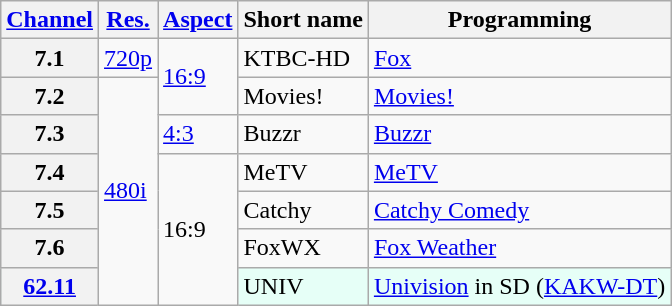<table class="wikitable">
<tr>
<th scope = "col"><a href='#'>Channel</a></th>
<th scope = "col"><a href='#'>Res.</a></th>
<th scope = "col"><a href='#'>Aspect</a></th>
<th scope = "col">Short name</th>
<th scope = "col">Programming</th>
</tr>
<tr>
<th scope = "row">7.1</th>
<td><a href='#'>720p</a></td>
<td rowspan=2><a href='#'>16:9</a></td>
<td>KTBC-HD</td>
<td><a href='#'>Fox</a></td>
</tr>
<tr>
<th scope = "row">7.2</th>
<td rowspan=6><a href='#'>480i</a></td>
<td>Movies!</td>
<td><a href='#'>Movies!</a></td>
</tr>
<tr>
<th scope = "row">7.3</th>
<td><a href='#'>4:3</a></td>
<td>Buzzr</td>
<td><a href='#'>Buzzr</a></td>
</tr>
<tr>
<th scope = "row">7.4</th>
<td rowspan=4>16:9</td>
<td>MeTV</td>
<td><a href='#'>MeTV</a></td>
</tr>
<tr>
<th scope = "row">7.5</th>
<td>Catchy</td>
<td><a href='#'>Catchy Comedy</a></td>
</tr>
<tr>
<th scope = "row">7.6</th>
<td>FoxWX</td>
<td><a href='#'>Fox Weather</a></td>
</tr>
<tr style="background-color: #E6FFF7;">
<th scope = "row"><a href='#'>62.11</a></th>
<td>UNIV</td>
<td><a href='#'>Univision</a> in SD (<a href='#'>KAKW-DT</a>)</td>
</tr>
</table>
